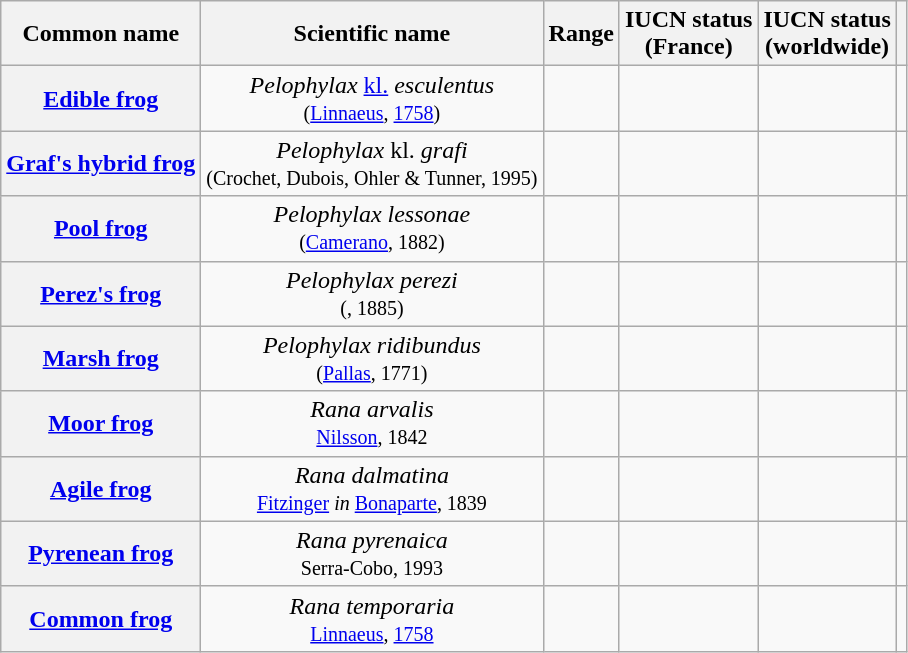<table class="wikitable" style="text-align: center;">
<tr>
<th scope="col">Common name</th>
<th scope="col">Scientific name</th>
<th scope="col">Range</th>
<th scope="col">IUCN status<br>(France)</th>
<th scope="col">IUCN status<br>(worldwide)</th>
<th scope="col"></th>
</tr>
<tr>
<th scope="row"><a href='#'>Edible frog</a><br></th>
<td><em>Pelophylax</em> <a href='#'>kl.</a> <em>esculentus</em><br><small>(<a href='#'>Linnaeus</a>, <a href='#'>1758</a>)</small></td>
<td></td>
<td></td>
<td></td>
<td></td>
</tr>
<tr>
<th scope="row"><a href='#'>Graf's hybrid frog</a><br></th>
<td><em>Pelophylax</em> kl. <em>grafi</em><br><small>(Crochet, Dubois, Ohler & Tunner, 1995)</small></td>
<td></td>
<td></td>
<td></td>
<td></td>
</tr>
<tr>
<th scope="row"><a href='#'>Pool frog</a><br></th>
<td><em>Pelophylax lessonae</em><br><small>(<a href='#'>Camerano</a>, 1882)</small></td>
<td></td>
<td></td>
<td></td>
<td></td>
</tr>
<tr>
<th scope="row"><a href='#'>Perez's frog</a><br></th>
<td><em>Pelophylax perezi</em><br><small>(, 1885)</small></td>
<td></td>
<td></td>
<td></td>
<td></td>
</tr>
<tr>
<th scope="row"><a href='#'>Marsh frog</a><br></th>
<td><em>Pelophylax ridibundus</em><br><small>(<a href='#'>Pallas</a>, 1771)</small></td>
<td></td>
<td></td>
<td></td>
<td></td>
</tr>
<tr>
<th scope="row"><a href='#'>Moor frog</a><br></th>
<td><em>Rana arvalis</em><br><small><a href='#'>Nilsson</a>, 1842</small></td>
<td></td>
<td></td>
<td></td>
<td></td>
</tr>
<tr>
<th scope="row"><a href='#'>Agile frog</a><br></th>
<td><em>Rana dalmatina</em><br><small><a href='#'>Fitzinger</a> <em>in</em> <a href='#'>Bonaparte</a>, 1839</small></td>
<td></td>
<td></td>
<td></td>
<td></td>
</tr>
<tr>
<th scope="row"><a href='#'>Pyrenean frog</a><br></th>
<td><em>Rana pyrenaica</em><br><small>Serra-Cobo, 1993</small></td>
<td></td>
<td></td>
<td></td>
<td></td>
</tr>
<tr>
<th scope="row"><a href='#'>Common frog</a><br></th>
<td><em>Rana temporaria</em><br><small><a href='#'>Linnaeus</a>, <a href='#'>1758</a></small></td>
<td></td>
<td></td>
<td></td>
<td></td>
</tr>
</table>
